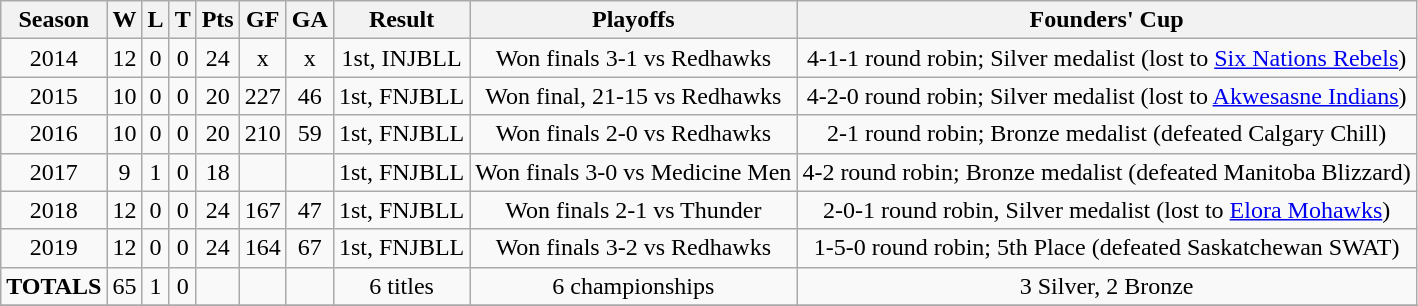<table class="wikitable" style="text-align:center">
<tr>
<th>Season</th>
<th>W</th>
<th>L</th>
<th>T</th>
<th>Pts</th>
<th>GF</th>
<th>GA</th>
<th>Result</th>
<th>Playoffs</th>
<th>Founders' Cup</th>
</tr>
<tr>
<td>2014</td>
<td>12</td>
<td>0</td>
<td>0</td>
<td>24</td>
<td>x</td>
<td>x</td>
<td>1st, INJBLL</td>
<td>Won finals 3-1 vs Redhawks</td>
<td>4-1-1 round robin; Silver medalist (lost to <a href='#'>Six Nations Rebels</a>)</td>
</tr>
<tr>
<td>2015</td>
<td>10</td>
<td>0</td>
<td>0</td>
<td>20</td>
<td>227</td>
<td>46</td>
<td>1st, FNJBLL</td>
<td>Won final, 21-15 vs Redhawks</td>
<td>4-2-0 round robin; Silver medalist (lost to <a href='#'>Akwesasne Indians</a>)</td>
</tr>
<tr>
<td>2016</td>
<td>10</td>
<td>0</td>
<td>0</td>
<td>20</td>
<td>210</td>
<td>59</td>
<td>1st, FNJBLL</td>
<td>Won finals 2-0 vs Redhawks</td>
<td>2-1 round robin; Bronze medalist (defeated Calgary Chill)</td>
</tr>
<tr>
<td>2017</td>
<td>9</td>
<td>1</td>
<td>0</td>
<td>18</td>
<td></td>
<td></td>
<td>1st, FNJBLL</td>
<td>Won finals 3-0 vs Medicine Men</td>
<td>4-2 round robin; Bronze medalist (defeated Manitoba Blizzard)</td>
</tr>
<tr>
<td>2018</td>
<td>12</td>
<td>0</td>
<td>0</td>
<td>24</td>
<td>167</td>
<td>47</td>
<td>1st, FNJBLL</td>
<td>Won finals 2-1 vs Thunder</td>
<td>2-0-1 round robin, Silver medalist (lost to <a href='#'>Elora Mohawks</a>)</td>
</tr>
<tr>
<td>2019</td>
<td>12</td>
<td>0</td>
<td>0</td>
<td>24</td>
<td>164</td>
<td>67</td>
<td>1st, FNJBLL</td>
<td>Won finals 3-2 vs Redhawks</td>
<td>1-5-0 round robin; 5th Place (defeated Saskatchewan SWAT)</td>
</tr>
<tr>
<td><strong>TOTALS</strong></td>
<td>65</td>
<td>1</td>
<td>0</td>
<td></td>
<td></td>
<td></td>
<td>6 titles</td>
<td>6 championships</td>
<td>3 Silver, 2 Bronze</td>
</tr>
<tr>
</tr>
</table>
